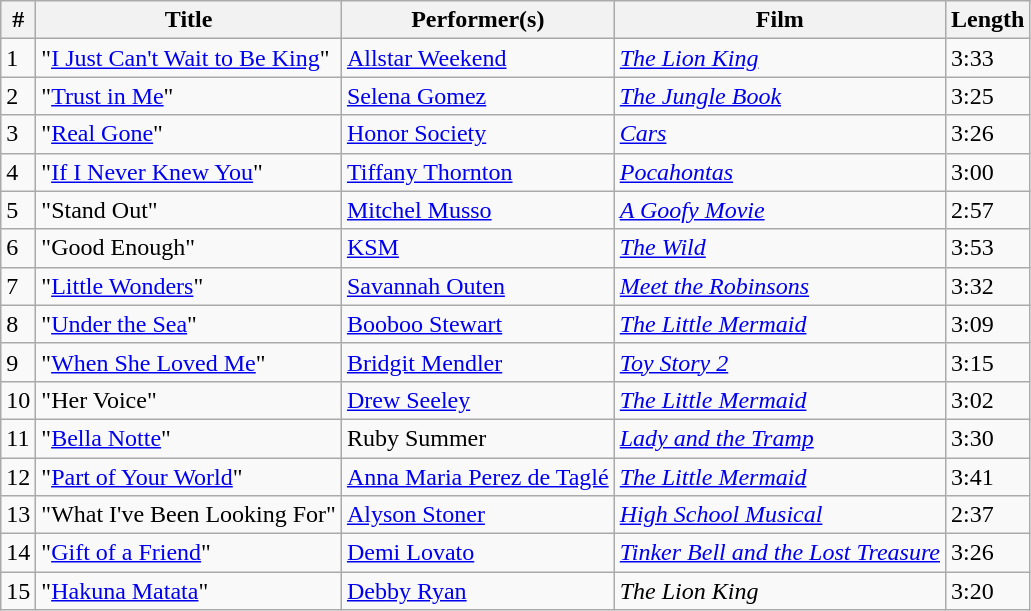<table class="wikitable" style="font-size: 100%">
<tr>
<th>#</th>
<th>Title</th>
<th>Performer(s)</th>
<th>Film</th>
<th>Length</th>
</tr>
<tr>
<td>1</td>
<td>"<a href='#'>I Just Can't Wait to Be King</a>"</td>
<td><a href='#'>Allstar Weekend</a></td>
<td><em><a href='#'>The Lion King</a></em></td>
<td>3:33</td>
</tr>
<tr>
<td>2</td>
<td>"<a href='#'>Trust in Me</a>"</td>
<td><a href='#'>Selena Gomez</a></td>
<td><em><a href='#'>The Jungle Book</a></em></td>
<td>3:25</td>
</tr>
<tr>
<td>3</td>
<td>"<a href='#'>Real Gone</a>"</td>
<td><a href='#'>Honor Society</a></td>
<td><em><a href='#'>Cars</a></em></td>
<td>3:26</td>
</tr>
<tr>
<td>4</td>
<td>"<a href='#'>If I Never Knew You</a>"</td>
<td><a href='#'>Tiffany Thornton</a></td>
<td><em><a href='#'>Pocahontas</a></em></td>
<td>3:00</td>
</tr>
<tr>
<td>5</td>
<td>"Stand Out"</td>
<td><a href='#'>Mitchel Musso</a></td>
<td><em><a href='#'>A Goofy Movie</a></em></td>
<td>2:57</td>
</tr>
<tr>
<td>6</td>
<td>"Good Enough"</td>
<td><a href='#'>KSM</a></td>
<td><em><a href='#'>The Wild</a></em></td>
<td>3:53</td>
</tr>
<tr>
<td>7</td>
<td>"<a href='#'>Little Wonders</a>"</td>
<td><a href='#'>Savannah Outen</a></td>
<td><em><a href='#'>Meet the Robinsons</a></em></td>
<td>3:32</td>
</tr>
<tr>
<td>8</td>
<td>"<a href='#'>Under the Sea</a>"</td>
<td><a href='#'>Booboo Stewart</a></td>
<td><em><a href='#'>The Little Mermaid</a></em></td>
<td>3:09</td>
</tr>
<tr>
<td>9</td>
<td>"<a href='#'>When She Loved Me</a>"</td>
<td><a href='#'>Bridgit Mendler</a></td>
<td><em><a href='#'>Toy Story 2</a></em></td>
<td>3:15</td>
</tr>
<tr>
<td>10</td>
<td>"Her Voice"</td>
<td><a href='#'>Drew Seeley</a></td>
<td><em><a href='#'>The Little Mermaid</a></em></td>
<td>3:02</td>
</tr>
<tr>
<td>11</td>
<td>"<a href='#'>Bella Notte</a>"</td>
<td>Ruby Summer</td>
<td><em><a href='#'>Lady and the Tramp</a></em></td>
<td>3:30</td>
</tr>
<tr>
<td>12</td>
<td>"<a href='#'>Part of Your World</a>"</td>
<td><a href='#'>Anna Maria Perez de Taglé</a></td>
<td><em><a href='#'>The Little Mermaid</a></em></td>
<td>3:41</td>
</tr>
<tr>
<td>13</td>
<td>"What I've Been Looking For"</td>
<td><a href='#'>Alyson Stoner</a></td>
<td><em><a href='#'>High School Musical</a></em></td>
<td>2:37</td>
</tr>
<tr>
<td>14</td>
<td>"<a href='#'>Gift of a Friend</a>"</td>
<td><a href='#'>Demi Lovato</a></td>
<td><em><a href='#'>Tinker Bell and the Lost Treasure</a></em></td>
<td>3:26</td>
</tr>
<tr>
<td>15</td>
<td>"<a href='#'>Hakuna Matata</a>"</td>
<td><a href='#'>Debby Ryan</a></td>
<td><em>The Lion King</em></td>
<td>3:20</td>
</tr>
</table>
